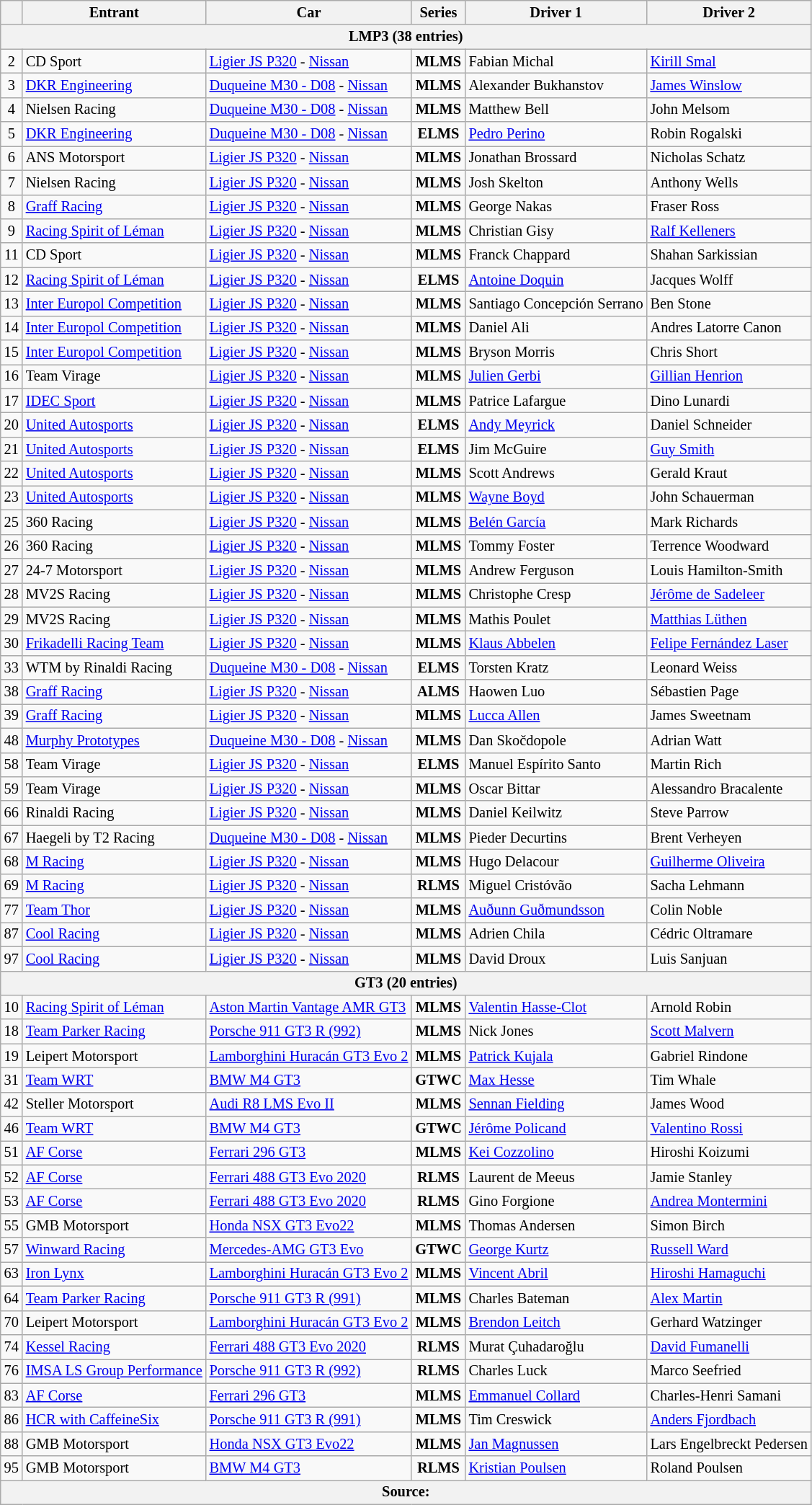<table class="wikitable" style="font-size: 85%">
<tr>
<th></th>
<th>Entrant</th>
<th>Car</th>
<th>Series</th>
<th>Driver 1</th>
<th>Driver 2</th>
</tr>
<tr>
<th colspan=6>LMP3 (38 entries)</th>
</tr>
<tr>
<td align=center>2</td>
<td> CD Sport</td>
<td><a href='#'>Ligier JS P320</a> - <a href='#'>Nissan</a></td>
<td align=center><strong><span>MLMS</span></strong></td>
<td> Fabian Michal</td>
<td> <a href='#'>Kirill Smal</a></td>
</tr>
<tr>
<td align=center>3</td>
<td> <a href='#'>DKR Engineering</a></td>
<td><a href='#'>Duqueine M30 - D08</a> - <a href='#'>Nissan</a></td>
<td align=center><strong><span>MLMS</span></strong></td>
<td> Alexander Bukhanstov</td>
<td> <a href='#'>James Winslow</a></td>
</tr>
<tr>
<td align=center>4</td>
<td> Nielsen Racing</td>
<td><a href='#'>Duqueine M30 - D08</a> - <a href='#'>Nissan</a></td>
<td align=center><strong><span>MLMS</span></strong></td>
<td> Matthew Bell</td>
<td> John Melsom</td>
</tr>
<tr>
<td align=center>5</td>
<td> <a href='#'>DKR Engineering</a></td>
<td><a href='#'>Duqueine M30 - D08</a> - <a href='#'>Nissan</a></td>
<td align=center><strong><span>ELMS</span></strong></td>
<td> <a href='#'>Pedro Perino</a></td>
<td> Robin Rogalski</td>
</tr>
<tr>
<td align=center>6</td>
<td> ANS Motorsport</td>
<td><a href='#'>Ligier JS P320</a> - <a href='#'>Nissan</a></td>
<td align=center><strong><span>MLMS</span></strong></td>
<td> Jonathan Brossard</td>
<td> Nicholas Schatz</td>
</tr>
<tr>
<td align=center>7</td>
<td> Nielsen Racing</td>
<td><a href='#'>Ligier JS P320</a> - <a href='#'>Nissan</a></td>
<td align=center><strong><span>MLMS</span></strong></td>
<td> Josh Skelton</td>
<td> Anthony Wells</td>
</tr>
<tr>
<td align=center>8</td>
<td> <a href='#'>Graff Racing</a></td>
<td><a href='#'>Ligier JS P320</a> - <a href='#'>Nissan</a></td>
<td align=center><strong><span>MLMS</span></strong></td>
<td> George Nakas</td>
<td> Fraser Ross</td>
</tr>
<tr>
<td align=center>9</td>
<td> <a href='#'>Racing Spirit of Léman</a></td>
<td><a href='#'>Ligier JS P320</a> - <a href='#'>Nissan</a></td>
<td align=center><strong><span>MLMS</span></strong></td>
<td> Christian Gisy</td>
<td> <a href='#'>Ralf Kelleners</a></td>
</tr>
<tr>
<td align=center>11</td>
<td> CD Sport</td>
<td><a href='#'>Ligier JS P320</a> - <a href='#'>Nissan</a></td>
<td align=center><strong><span>MLMS</span></strong></td>
<td> Franck Chappard</td>
<td> Shahan Sarkissian</td>
</tr>
<tr>
<td align=center>12</td>
<td> <a href='#'>Racing Spirit of Léman</a></td>
<td><a href='#'>Ligier JS P320</a> - <a href='#'>Nissan</a></td>
<td align=center><strong><span>ELMS</span></strong></td>
<td> <a href='#'>Antoine Doquin</a></td>
<td> Jacques Wolff</td>
</tr>
<tr>
<td align=center>13</td>
<td> <a href='#'>Inter Europol Competition</a></td>
<td><a href='#'>Ligier JS P320</a> - <a href='#'>Nissan</a></td>
<td align=center><strong><span>MLMS</span></strong></td>
<td> Santiago Concepción Serrano</td>
<td> Ben Stone</td>
</tr>
<tr>
<td align=center>14</td>
<td> <a href='#'>Inter Europol Competition</a></td>
<td><a href='#'>Ligier JS P320</a> - <a href='#'>Nissan</a></td>
<td align=center><strong><span>MLMS</span></strong></td>
<td> Daniel Ali</td>
<td> Andres Latorre Canon</td>
</tr>
<tr>
<td align=center>15</td>
<td> <a href='#'>Inter Europol Competition</a></td>
<td><a href='#'>Ligier JS P320</a> - <a href='#'>Nissan</a></td>
<td align=center><strong><span>MLMS</span></strong></td>
<td> Bryson Morris</td>
<td> Chris Short</td>
</tr>
<tr>
<td align=center>16</td>
<td> Team Virage</td>
<td><a href='#'>Ligier JS P320</a> - <a href='#'>Nissan</a></td>
<td align=center><strong><span>MLMS</span></strong></td>
<td> <a href='#'>Julien Gerbi</a></td>
<td> <a href='#'>Gillian Henrion</a></td>
</tr>
<tr>
<td align=center>17</td>
<td> <a href='#'>IDEC Sport</a></td>
<td><a href='#'>Ligier JS P320</a> - <a href='#'>Nissan</a></td>
<td align=center><strong><span>MLMS</span></strong></td>
<td> Patrice Lafargue</td>
<td> Dino Lunardi</td>
</tr>
<tr>
<td align=center>20</td>
<td> <a href='#'>United Autosports</a></td>
<td><a href='#'>Ligier JS P320</a> - <a href='#'>Nissan</a></td>
<td align=center><strong><span>ELMS</span></strong></td>
<td> <a href='#'>Andy Meyrick</a></td>
<td> Daniel Schneider</td>
</tr>
<tr>
<td align=center>21</td>
<td> <a href='#'>United Autosports</a></td>
<td><a href='#'>Ligier JS P320</a> - <a href='#'>Nissan</a></td>
<td align=center><strong><span>ELMS</span></strong></td>
<td> Jim McGuire</td>
<td> <a href='#'>Guy Smith</a></td>
</tr>
<tr>
<td align=center>22</td>
<td> <a href='#'>United Autosports</a></td>
<td><a href='#'>Ligier JS P320</a> - <a href='#'>Nissan</a></td>
<td align=center><strong><span>MLMS</span></strong></td>
<td> Scott Andrews</td>
<td> Gerald Kraut</td>
</tr>
<tr>
<td align=center>23</td>
<td> <a href='#'>United Autosports</a></td>
<td><a href='#'>Ligier JS P320</a> - <a href='#'>Nissan</a></td>
<td align=center><strong><span>MLMS</span></strong></td>
<td> <a href='#'>Wayne Boyd</a></td>
<td> John Schauerman</td>
</tr>
<tr>
<td align=center>25</td>
<td> 360 Racing</td>
<td><a href='#'>Ligier JS P320</a> - <a href='#'>Nissan</a></td>
<td align=center><strong><span>MLMS</span></strong></td>
<td> <a href='#'>Belén García</a></td>
<td> Mark Richards</td>
</tr>
<tr>
<td align=center>26</td>
<td> 360 Racing</td>
<td><a href='#'>Ligier JS P320</a> - <a href='#'>Nissan</a></td>
<td align=center><strong><span>MLMS</span></strong></td>
<td> Tommy Foster</td>
<td> Terrence Woodward</td>
</tr>
<tr>
<td align=center>27</td>
<td> 24-7 Motorsport</td>
<td><a href='#'>Ligier JS P320</a> - <a href='#'>Nissan</a></td>
<td align=center><strong><span>MLMS</span></strong></td>
<td> Andrew Ferguson</td>
<td> Louis Hamilton-Smith</td>
</tr>
<tr>
<td align=center>28</td>
<td> MV2S Racing</td>
<td><a href='#'>Ligier JS P320</a> - <a href='#'>Nissan</a></td>
<td align=center><strong><span>MLMS</span></strong></td>
<td> Christophe Cresp</td>
<td> <a href='#'>Jérôme de Sadeleer</a></td>
</tr>
<tr>
<td align=center>29</td>
<td> MV2S Racing</td>
<td><a href='#'>Ligier JS P320</a> - <a href='#'>Nissan</a></td>
<td align=center><strong><span>MLMS</span></strong></td>
<td> Mathis Poulet</td>
<td> <a href='#'>Matthias Lüthen</a></td>
</tr>
<tr>
<td align=center>30</td>
<td> <a href='#'>Frikadelli Racing Team</a></td>
<td><a href='#'>Ligier JS P320</a> - <a href='#'>Nissan</a></td>
<td align=center><strong><span>MLMS</span></strong></td>
<td> <a href='#'>Klaus Abbelen</a></td>
<td> <a href='#'>Felipe Fernández Laser</a></td>
</tr>
<tr>
<td align=center>33</td>
<td> WTM by Rinaldi Racing</td>
<td><a href='#'>Duqueine M30 - D08</a> - <a href='#'>Nissan</a></td>
<td align=center><strong><span>ELMS</span></strong></td>
<td> Torsten Kratz</td>
<td> Leonard Weiss</td>
</tr>
<tr>
<td align=center>38</td>
<td> <a href='#'>Graff Racing</a></td>
<td><a href='#'>Ligier JS P320</a> - <a href='#'>Nissan</a></td>
<td align=center><strong><span>ALMS</span></strong></td>
<td> Haowen Luo</td>
<td> Sébastien Page</td>
</tr>
<tr>
<td align=center>39</td>
<td> <a href='#'>Graff Racing</a></td>
<td><a href='#'>Ligier JS P320</a> - <a href='#'>Nissan</a></td>
<td align=center><strong><span>MLMS</span></strong></td>
<td> <a href='#'>Lucca Allen</a></td>
<td> James Sweetnam</td>
</tr>
<tr>
<td align=center>48</td>
<td> <a href='#'>Murphy Prototypes</a></td>
<td><a href='#'>Duqueine M30 - D08</a> - <a href='#'>Nissan</a></td>
<td align=center><strong><span>MLMS</span></strong></td>
<td> Dan Skočdopole</td>
<td> Adrian Watt</td>
</tr>
<tr>
<td align=center>58</td>
<td> Team Virage</td>
<td><a href='#'>Ligier JS P320</a> - <a href='#'>Nissan</a></td>
<td align=center><strong><span>ELMS</span></strong></td>
<td> Manuel Espírito Santo</td>
<td> Martin Rich</td>
</tr>
<tr>
<td align=center>59</td>
<td> Team Virage</td>
<td><a href='#'>Ligier JS P320</a> - <a href='#'>Nissan</a></td>
<td align=center><strong><span>MLMS</span></strong></td>
<td> Oscar Bittar</td>
<td> Alessandro Bracalente</td>
</tr>
<tr>
<td align=center>66</td>
<td> Rinaldi Racing</td>
<td><a href='#'>Ligier JS P320</a> - <a href='#'>Nissan</a></td>
<td align=center><strong><span>MLMS</span></strong></td>
<td> Daniel Keilwitz</td>
<td> Steve Parrow</td>
</tr>
<tr>
<td align=center>67</td>
<td> Haegeli by T2 Racing</td>
<td><a href='#'>Duqueine M30 - D08</a> - <a href='#'>Nissan</a></td>
<td align=center><strong><span>MLMS</span></strong></td>
<td> Pieder Decurtins</td>
<td> Brent Verheyen</td>
</tr>
<tr>
<td align=center>68</td>
<td> <a href='#'>M Racing</a></td>
<td><a href='#'>Ligier JS P320</a> - <a href='#'>Nissan</a></td>
<td align=center><strong><span>MLMS</span></strong></td>
<td> Hugo Delacour</td>
<td> <a href='#'>Guilherme Oliveira</a></td>
</tr>
<tr>
<td align=center>69</td>
<td> <a href='#'>M Racing</a></td>
<td><a href='#'>Ligier JS P320</a> - <a href='#'>Nissan</a></td>
<td align=center><strong><span>RLMS</span></strong></td>
<td> Miguel Cristóvão</td>
<td> Sacha Lehmann</td>
</tr>
<tr>
<td align=center>77</td>
<td> <a href='#'>Team Thor</a></td>
<td><a href='#'>Ligier JS P320</a> - <a href='#'>Nissan</a></td>
<td align=center><strong><span>MLMS</span></strong></td>
<td> <a href='#'>Auðunn Guðmundsson</a></td>
<td> Colin Noble</td>
</tr>
<tr>
<td align=center>87</td>
<td> <a href='#'>Cool Racing</a></td>
<td><a href='#'>Ligier JS P320</a> - <a href='#'>Nissan</a></td>
<td align=center><strong><span>MLMS</span></strong></td>
<td> Adrien Chila</td>
<td> Cédric Oltramare</td>
</tr>
<tr>
<td align=center>97</td>
<td> <a href='#'>Cool Racing</a></td>
<td><a href='#'>Ligier JS P320</a> - <a href='#'>Nissan</a></td>
<td align=center><strong><span>MLMS</span></strong></td>
<td> David Droux</td>
<td> Luis Sanjuan</td>
</tr>
<tr>
<th colspan=6>GT3 (20 entries)</th>
</tr>
<tr>
<td align=center>10</td>
<td> <a href='#'>Racing Spirit of Léman</a></td>
<td><a href='#'>Aston Martin Vantage AMR GT3</a></td>
<td align=center><strong><span>MLMS</span></strong></td>
<td> <a href='#'>Valentin Hasse-Clot</a></td>
<td> Arnold Robin</td>
</tr>
<tr>
<td align=center>18</td>
<td> <a href='#'>Team Parker Racing</a></td>
<td><a href='#'>Porsche 911 GT3 R (992)</a></td>
<td align=center><strong><span>MLMS</span></strong></td>
<td> Nick Jones</td>
<td> <a href='#'>Scott Malvern</a></td>
</tr>
<tr>
<td align=center>19</td>
<td> Leipert Motorsport</td>
<td><a href='#'>Lamborghini Huracán GT3 Evo 2</a></td>
<td align=center><strong><span>MLMS</span></strong></td>
<td> <a href='#'>Patrick Kujala</a></td>
<td> Gabriel Rindone</td>
</tr>
<tr>
<td align=center>31</td>
<td> <a href='#'>Team WRT</a></td>
<td><a href='#'>BMW M4 GT3</a></td>
<td align=center><strong><span>GTWC</span></strong></td>
<td> <a href='#'>Max Hesse</a></td>
<td> Tim Whale</td>
</tr>
<tr>
<td align=center>42</td>
<td> Steller Motorsport</td>
<td><a href='#'>Audi R8 LMS Evo II</a></td>
<td align=center><strong><span>MLMS</span></strong></td>
<td> <a href='#'>Sennan Fielding</a></td>
<td> James Wood</td>
</tr>
<tr>
<td align=center>46</td>
<td> <a href='#'>Team WRT</a></td>
<td><a href='#'>BMW M4 GT3</a></td>
<td align=center><strong><span>GTWC</span></strong></td>
<td> <a href='#'>Jérôme Policand</a></td>
<td> <a href='#'>Valentino Rossi</a></td>
</tr>
<tr>
<td align=center>51</td>
<td> <a href='#'>AF Corse</a></td>
<td><a href='#'>Ferrari 296 GT3</a></td>
<td align=center><strong><span>MLMS</span></strong></td>
<td> <a href='#'>Kei Cozzolino</a></td>
<td> Hiroshi Koizumi</td>
</tr>
<tr>
<td align=center>52</td>
<td> <a href='#'>AF Corse</a></td>
<td><a href='#'>Ferrari 488 GT3 Evo 2020</a></td>
<td align=center><strong><span>RLMS</span></strong></td>
<td> Laurent de Meeus</td>
<td> Jamie Stanley</td>
</tr>
<tr>
<td align=center>53</td>
<td> <a href='#'>AF Corse</a></td>
<td><a href='#'>Ferrari 488 GT3 Evo 2020</a></td>
<td align=center><strong><span>RLMS</span></strong></td>
<td> Gino Forgione</td>
<td> <a href='#'>Andrea Montermini</a></td>
</tr>
<tr>
<td align=center>55</td>
<td> GMB Motorsport</td>
<td><a href='#'>Honda NSX GT3 Evo22</a></td>
<td align=center><strong><span>MLMS</span></strong></td>
<td> Thomas Andersen</td>
<td> Simon Birch</td>
</tr>
<tr>
<td align=center>57</td>
<td> <a href='#'>Winward Racing</a></td>
<td><a href='#'>Mercedes-AMG GT3 Evo</a></td>
<td align=center><strong><span>GTWC</span></strong></td>
<td> <a href='#'>George Kurtz</a></td>
<td> <a href='#'>Russell Ward</a></td>
</tr>
<tr>
<td align=center>63</td>
<td> <a href='#'>Iron Lynx</a></td>
<td><a href='#'>Lamborghini Huracán GT3 Evo 2</a></td>
<td align=center><strong><span>MLMS</span></strong></td>
<td> <a href='#'>Vincent Abril</a></td>
<td> <a href='#'>Hiroshi Hamaguchi</a></td>
</tr>
<tr>
<td align=center>64</td>
<td> <a href='#'>Team Parker Racing</a></td>
<td><a href='#'>Porsche 911 GT3 R (991)</a></td>
<td align=center><strong><span>MLMS</span></strong></td>
<td> Charles Bateman</td>
<td> <a href='#'>Alex Martin</a></td>
</tr>
<tr>
<td align=center>70</td>
<td> Leipert Motorsport</td>
<td><a href='#'>Lamborghini Huracán GT3 Evo 2</a></td>
<td align=center><strong><span>MLMS</span></strong></td>
<td> <a href='#'>Brendon Leitch</a></td>
<td> Gerhard Watzinger</td>
</tr>
<tr>
<td align=center>74</td>
<td> <a href='#'>Kessel Racing</a></td>
<td><a href='#'>Ferrari 488 GT3 Evo 2020</a></td>
<td align=center><strong><span>RLMS</span></strong></td>
<td> Murat Çuhadaroğlu</td>
<td> <a href='#'>David Fumanelli</a></td>
</tr>
<tr>
<td align=center>76</td>
<td> <a href='#'>IMSA LS Group Performance</a></td>
<td><a href='#'>Porsche 911 GT3 R (992)</a></td>
<td align=center><strong><span>RLMS</span></strong></td>
<td> Charles Luck</td>
<td> Marco Seefried</td>
</tr>
<tr>
<td align=center>83</td>
<td> <a href='#'>AF Corse</a></td>
<td><a href='#'>Ferrari 296 GT3</a></td>
<td align=center><strong><span>MLMS</span></strong></td>
<td> <a href='#'>Emmanuel Collard</a></td>
<td> Charles-Henri Samani</td>
</tr>
<tr>
<td align=center>86</td>
<td> <a href='#'>HCR with CaffeineSix</a></td>
<td><a href='#'>Porsche 911 GT3 R (991)</a></td>
<td align=center><strong><span>MLMS</span></strong></td>
<td> Tim Creswick</td>
<td> <a href='#'>Anders Fjordbach</a></td>
</tr>
<tr>
<td align=center>88</td>
<td> GMB Motorsport</td>
<td><a href='#'>Honda NSX GT3 Evo22</a></td>
<td align=center><strong><span>MLMS</span></strong></td>
<td> <a href='#'>Jan Magnussen</a></td>
<td> Lars Engelbreckt Pedersen</td>
</tr>
<tr>
<td align=center>95</td>
<td> GMB Motorsport</td>
<td><a href='#'>BMW M4 GT3</a></td>
<td align=center><strong><span>RLMS</span></strong></td>
<td> <a href='#'>Kristian Poulsen</a></td>
<td> Roland Poulsen</td>
</tr>
<tr>
<th colspan=6>Source:</th>
</tr>
</table>
